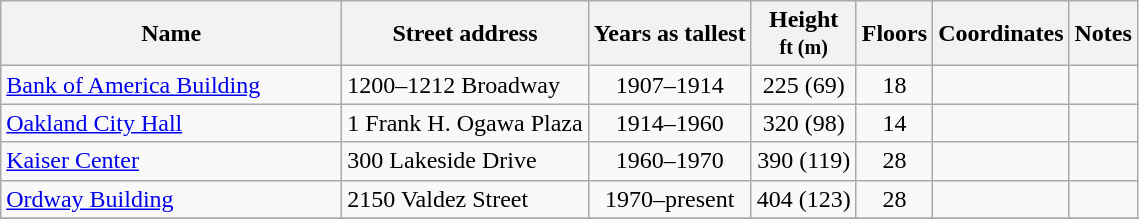<table class="wikitable sortable">
<tr>
<th width="220">Name</th>
<th class="unsortable">Street address</th>
<th>Years as tallest</th>
<th>Height<br><small>ft (m)</small></th>
<th>Floors</th>
<th class="unsortable">Coordinates</th>
<th class="unsortable">Notes</th>
</tr>
<tr>
<td><a href='#'>Bank of America Building</a></td>
<td>1200–1212 Broadway</td>
<td align=center>1907–1914</td>
<td align=center>225 (69)</td>
<td align=center>18</td>
<td align=center></td>
<td align=center></td>
</tr>
<tr>
<td><a href='#'>Oakland City Hall</a></td>
<td>1 Frank H. Ogawa Plaza</td>
<td align=center>1914–1960</td>
<td align=center>320 (98)</td>
<td align=center>14</td>
<td align=center></td>
<td align=center></td>
</tr>
<tr>
<td><a href='#'>Kaiser Center</a></td>
<td>300 Lakeside Drive</td>
<td align=center>1960–1970</td>
<td align=center>390 (119)</td>
<td align=center>28</td>
<td align=center></td>
<td align=center></td>
</tr>
<tr>
<td><a href='#'>Ordway Building</a></td>
<td>2150 Valdez Street</td>
<td align=center>1970–present</td>
<td align=center>404 (123)</td>
<td align=center>28</td>
<td align=center></td>
<td align=center></td>
</tr>
<tr>
</tr>
</table>
